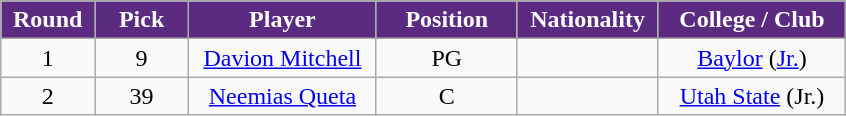<table class="wikitable sortable sortable">
<tr>
<th style="background:#5b2b82; color:white" width="10%">Round</th>
<th style="background:#5b2b82; color:white" width="10%">Pick</th>
<th style="background:#5b2b82; color:white" width="20%">Player</th>
<th style="background:#5b2b82; color:white" width="15%">Position</th>
<th style="background:#5b2b82; color:white" width="15%">Nationality</th>
<th style="background:#5b2b82; color:white" width="20%">College / Club</th>
</tr>
<tr style="text-align: center">
<td>1</td>
<td>9</td>
<td><a href='#'>Davion Mitchell</a></td>
<td>PG</td>
<td></td>
<td><a href='#'>Baylor</a> (<a href='#'>Jr.</a>)</td>
</tr>
<tr style="text-align: center">
<td>2</td>
<td>39</td>
<td><a href='#'>Neemias Queta</a></td>
<td>C</td>
<td></td>
<td><a href='#'>Utah State</a> (Jr.)</td>
</tr>
</table>
